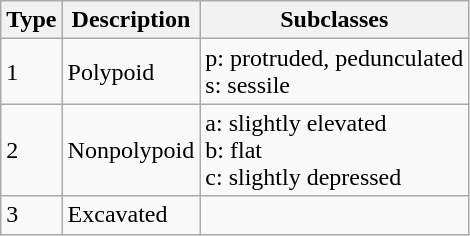<table class="wikitable">
<tr>
<th>Type</th>
<th>Description</th>
<th>Subclasses</th>
</tr>
<tr>
<td>1</td>
<td>Polypoid</td>
<td>p: protruded, pedunculated<br>s: sessile</td>
</tr>
<tr>
<td>2</td>
<td>Nonpolypoid</td>
<td>a: slightly elevated<br>b: flat<br>c: slightly depressed</td>
</tr>
<tr>
<td>3</td>
<td>Excavated</td>
<td></td>
</tr>
</table>
